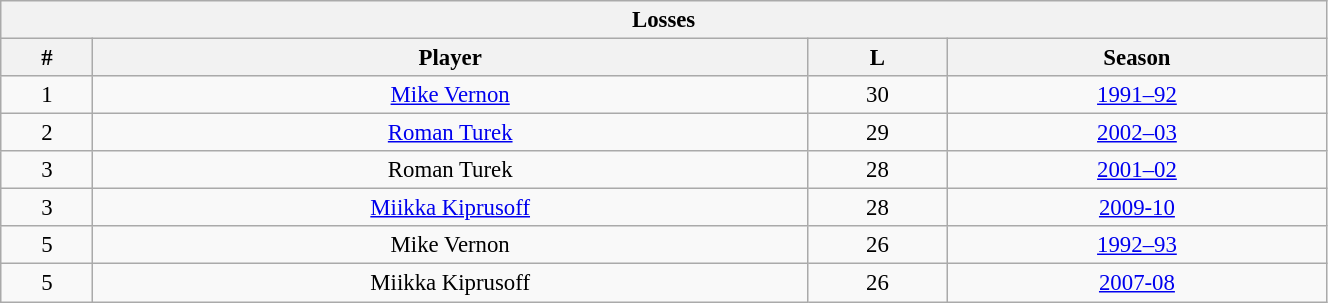<table class="wikitable" style="text-align: center; font-size: 95%" width="70%">
<tr>
<th colspan="4">Losses</th>
</tr>
<tr>
<th>#</th>
<th>Player</th>
<th>L</th>
<th>Season</th>
</tr>
<tr>
<td>1</td>
<td><a href='#'>Mike Vernon</a></td>
<td>30</td>
<td><a href='#'>1991–92</a></td>
</tr>
<tr>
<td>2</td>
<td><a href='#'>Roman Turek</a></td>
<td>29</td>
<td><a href='#'>2002–03</a></td>
</tr>
<tr>
<td>3</td>
<td>Roman Turek</td>
<td>28</td>
<td><a href='#'>2001–02</a></td>
</tr>
<tr>
<td>3</td>
<td><a href='#'>Miikka Kiprusoff</a></td>
<td>28</td>
<td><a href='#'>2009-10</a></td>
</tr>
<tr>
<td>5</td>
<td>Mike Vernon</td>
<td>26</td>
<td><a href='#'>1992–93</a></td>
</tr>
<tr>
<td>5</td>
<td>Miikka Kiprusoff</td>
<td>26</td>
<td><a href='#'>2007-08</a></td>
</tr>
</table>
